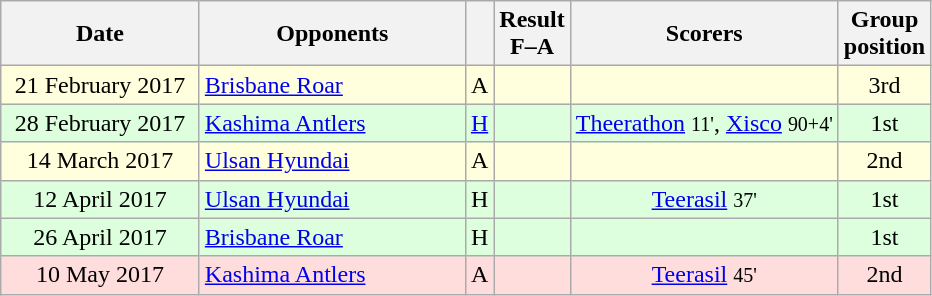<table class="wikitable" style="text-align:center">
<tr>
<th width="125">Date</th>
<th width="170">Opponents</th>
<th></th>
<th>Result<br>F–A</th>
<th>Scorers</th>
<th>Group<br>position</th>
</tr>
<tr bgcolor="#ffffdd">
<td>21 February 2017</td>
<td align="left"> <a href='#'>Brisbane Roar</a></td>
<td>A</td>
<td></td>
<td></td>
<td>3rd</td>
</tr>
<tr bgcolor="#ddffdd">
<td>28 February 2017</td>
<td align="left"> <a href='#'>Kashima Antlers</a></td>
<td><a href='#'>H</a></td>
<td></td>
<td><a href='#'>Theerathon</a> <small>11'</small>, <a href='#'>Xisco</a> <small>90+4'</small></td>
<td>1st</td>
</tr>
<tr bgcolor="#ffffdd">
<td>14 March 2017</td>
<td align="left"> <a href='#'>Ulsan Hyundai</a></td>
<td>A</td>
<td></td>
<td></td>
<td>2nd</td>
</tr>
<tr bgcolor="#ddffdd">
<td>12 April 2017</td>
<td align="left"> <a href='#'>Ulsan Hyundai</a></td>
<td>H</td>
<td></td>
<td><a href='#'>Teerasil</a> <small>37'</small></td>
<td>1st</td>
</tr>
<tr bgcolor="#ddffdd">
<td>26 April 2017</td>
<td align="left"> <a href='#'>Brisbane Roar</a></td>
<td>H</td>
<td></td>
<td></td>
<td>1st</td>
</tr>
<tr bgcolor="#ffdddd">
<td>10 May 2017</td>
<td align="left"> <a href='#'>Kashima Antlers</a></td>
<td>A</td>
<td></td>
<td><a href='#'>Teerasil</a> <small>45'</small></td>
<td>2nd</td>
</tr>
</table>
